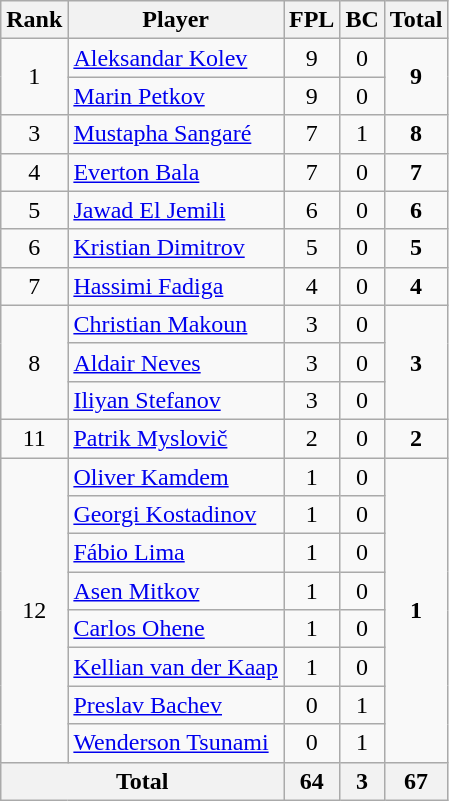<table class="wikitable" style="text-align:center;">
<tr>
<th>Rank</th>
<th>Player</th>
<th><abbr>FPL</abbr></th>
<th><abbr>BC</abbr></th>
<th>Total</th>
</tr>
<tr>
<td rowspan=2>1</td>
<td align=left> <a href='#'>Aleksandar Kolev</a></td>
<td>9</td>
<td>0</td>
<td rowspan=2><strong>9</strong></td>
</tr>
<tr>
<td align=left> <a href='#'>Marin Petkov</a></td>
<td>9</td>
<td>0</td>
</tr>
<tr>
<td>3</td>
<td align=left> <a href='#'>Mustapha Sangaré</a></td>
<td>7</td>
<td>1</td>
<td><strong>8</strong></td>
</tr>
<tr>
<td>4</td>
<td align=left> <a href='#'>Everton Bala</a></td>
<td>7</td>
<td>0</td>
<td><strong>7</strong></td>
</tr>
<tr>
<td>5</td>
<td align=left> <a href='#'>Jawad El Jemili</a></td>
<td>6</td>
<td>0</td>
<td><strong>6</strong></td>
</tr>
<tr>
<td>6</td>
<td align=left> <a href='#'>Kristian Dimitrov</a></td>
<td>5</td>
<td>0</td>
<td><strong>5</strong></td>
</tr>
<tr>
<td>7</td>
<td align=left> <a href='#'>Hassimi Fadiga</a></td>
<td>4</td>
<td>0</td>
<td><strong>4</strong></td>
</tr>
<tr>
<td rowspan=3>8</td>
<td align=left> <a href='#'>Christian Makoun</a></td>
<td>3</td>
<td>0</td>
<td rowspan=3><strong>3</strong></td>
</tr>
<tr>
<td align=left> <a href='#'>Aldair Neves</a></td>
<td>3</td>
<td>0</td>
</tr>
<tr>
<td align=left> <a href='#'>Iliyan Stefanov</a></td>
<td>3</td>
<td>0</td>
</tr>
<tr>
<td>11</td>
<td align=left> <a href='#'>Patrik Myslovič</a></td>
<td>2</td>
<td>0</td>
<td><strong>2</strong></td>
</tr>
<tr>
<td rowspan=8>12</td>
<td align=left> <a href='#'>Oliver Kamdem</a></td>
<td>1</td>
<td>0</td>
<td rowspan=8><strong>1</strong></td>
</tr>
<tr>
<td align=left> <a href='#'>Georgi Kostadinov</a></td>
<td>1</td>
<td>0</td>
</tr>
<tr>
<td align=left> <a href='#'>Fábio Lima</a></td>
<td>1</td>
<td>0</td>
</tr>
<tr>
<td align=left> <a href='#'>Asen Mitkov</a></td>
<td>1</td>
<td>0</td>
</tr>
<tr>
<td align=left> <a href='#'>Carlos Ohene</a></td>
<td>1</td>
<td>0</td>
</tr>
<tr>
<td align=left> <a href='#'>Kellian van der Kaap</a></td>
<td>1</td>
<td>0</td>
</tr>
<tr>
<td align=left> <a href='#'>Preslav Bachev</a></td>
<td>0</td>
<td>1</td>
</tr>
<tr>
<td align=left> <a href='#'>Wenderson Tsunami</a></td>
<td>0</td>
<td>1</td>
</tr>
<tr>
<th colspan=2>Total</th>
<th>64</th>
<th>3</th>
<th>67</th>
</tr>
</table>
